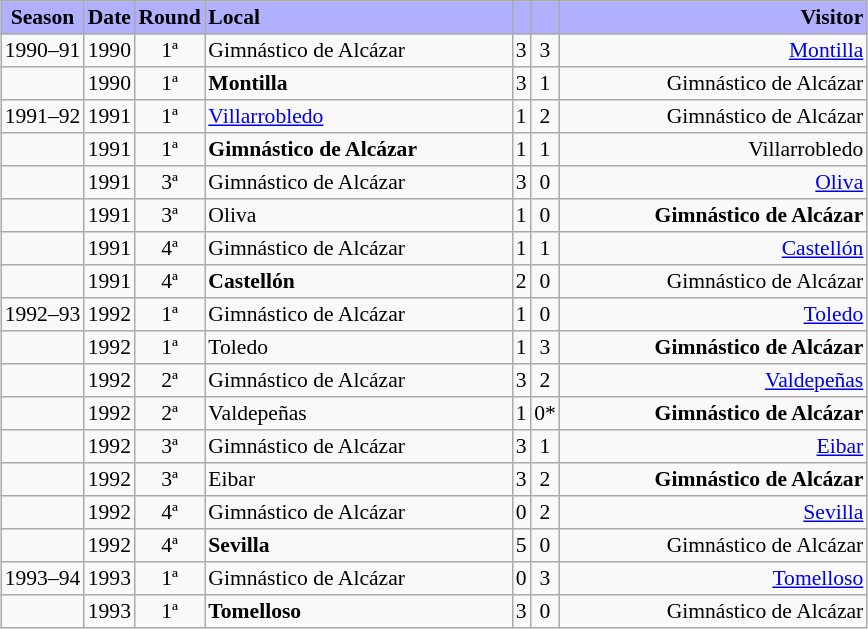<table align=center border=1 cellpadding="2" cellspacing="0" style="background: #f9f9f9; border: 1px #aaa solid; border-collapse: collapse; font-size: 90%; text-align: center;">
<tr>
<td bgcolor="#B0B0FF" align="center"><strong>Season</strong></td>
<td bgcolor="#B0B0FF" align="center"><strong>Date</strong></td>
<td bgcolor="#B0B0FF" align="center"><strong>Round</strong></td>
<td bgcolor="#B0B0FF" align="left" width="200"><strong>Local</strong></td>
<td bgcolor="#B0B0FF" align="center"></td>
<td bgcolor="#B0B0FF" align="center"></td>
<td bgcolor="#B0B0FF" align="right" width="200"><strong>Visitor</strong></td>
</tr>
<tr>
<td align="center">1990–91</td>
<td align="center">1990</td>
<td align="center">1ª</td>
<td align="left">Gimnástico de Alcázar</td>
<td align="center">3</td>
<td align="center">3</td>
<td align="right"><a href='#'>Montilla</a></td>
</tr>
<tr>
<td align="center"></td>
<td align="center">1990</td>
<td align="center">1ª</td>
<td align="left"><strong>Montilla</strong></td>
<td align="center">3</td>
<td align="center">1</td>
<td align="right">Gimnástico de Alcázar</td>
</tr>
<tr>
<td align="center">1991–92</td>
<td align="center">1991</td>
<td align="center">1ª</td>
<td align="left"><a href='#'>Villarrobledo</a></td>
<td align="center">1</td>
<td align="center">2</td>
<td align="right">Gimnástico de Alcázar</td>
</tr>
<tr>
<td align="center"></td>
<td align="center">1991</td>
<td align="center">1ª</td>
<td align="left"><strong>Gimnástico de Alcázar</strong></td>
<td align="center">1</td>
<td align="center">1</td>
<td align="right">Villarrobledo</td>
</tr>
<tr>
<td align="center"></td>
<td align="center">1991</td>
<td align="center">3ª</td>
<td align="left">Gimnástico de Alcázar</td>
<td align="center">3</td>
<td align="center">0</td>
<td align="right"><a href='#'>Oliva</a></td>
</tr>
<tr>
<td align="center"></td>
<td align="center">1991</td>
<td align="center">3ª</td>
<td align="left">Oliva</td>
<td align="center">1</td>
<td align="center">0</td>
<td align="right"><strong>Gimnástico de Alcázar</strong></td>
</tr>
<tr>
<td align="center"></td>
<td align="center">1991</td>
<td align="center">4ª</td>
<td align="left">Gimnástico de Alcázar</td>
<td align="center">1</td>
<td align="center">1</td>
<td align="right"><a href='#'>Castellón</a></td>
</tr>
<tr>
<td align="center"></td>
<td align="center">1991</td>
<td align="center">4ª</td>
<td align="left"><strong>Castellón</strong></td>
<td align="center">2</td>
<td align="center">0</td>
<td align="right">Gimnástico de Alcázar</td>
</tr>
<tr>
<td align="center">1992–93</td>
<td align="center">1992</td>
<td align="center">1ª</td>
<td align="left">Gimnástico de Alcázar</td>
<td align="center">1</td>
<td align="center">0</td>
<td align="right"><a href='#'>Toledo</a></td>
</tr>
<tr>
<td align="center"></td>
<td align="center">1992</td>
<td align="center">1ª</td>
<td align="left">Toledo</td>
<td align="center">1</td>
<td align="center">3</td>
<td align="right"><strong>Gimnástico de Alcázar</strong></td>
</tr>
<tr>
<td align="center"></td>
<td align="center">1992</td>
<td align="center">2ª</td>
<td align="left">Gimnástico de Alcázar</td>
<td align="center">3</td>
<td align="center">2</td>
<td align="right"><a href='#'>Valdepeñas</a></td>
</tr>
<tr>
<td align="center"></td>
<td align="center">1992</td>
<td align="center">2ª</td>
<td align="left">Valdepeñas</td>
<td align="center">1</td>
<td align="center">0*</td>
<td align="right"><strong>Gimnástico de Alcázar</strong></td>
</tr>
<tr>
<td align="center"></td>
<td align="center">1992</td>
<td align="center">3ª</td>
<td align="left">Gimnástico de Alcázar</td>
<td align="center">3</td>
<td align="center">1</td>
<td align="right"><a href='#'>Eibar</a></td>
</tr>
<tr>
<td align="center"></td>
<td align="center">1992</td>
<td align="center">3ª</td>
<td align="left">Eibar</td>
<td align="center">3</td>
<td align="center">2</td>
<td align="right"><strong>Gimnástico de Alcázar</strong></td>
</tr>
<tr>
<td align="center"></td>
<td align="center">1992</td>
<td align="center">4ª</td>
<td align="left">Gimnástico de Alcázar</td>
<td align="center">0</td>
<td align="center">2</td>
<td align="right"><a href='#'>Sevilla</a></td>
</tr>
<tr>
<td align="center"></td>
<td align="center">1992</td>
<td align="center">4ª</td>
<td align="left"><strong>Sevilla</strong></td>
<td align="center">5</td>
<td align="center">0</td>
<td align="right">Gimnástico de Alcázar</td>
</tr>
<tr>
<td align="center">1993–94</td>
<td align="center">1993</td>
<td align="center">1ª</td>
<td align="left">Gimnástico de Alcázar</td>
<td align="center">0</td>
<td align="center">3</td>
<td align="right"><a href='#'>Tomelloso</a></td>
</tr>
<tr>
<td align="center"></td>
<td align="center">1993</td>
<td align="center">1ª</td>
<td align="left"><strong>Tomelloso</strong></td>
<td align="center">3</td>
<td align="center">0</td>
<td align="right">Gimnástico de Alcázar</td>
</tr>
</table>
